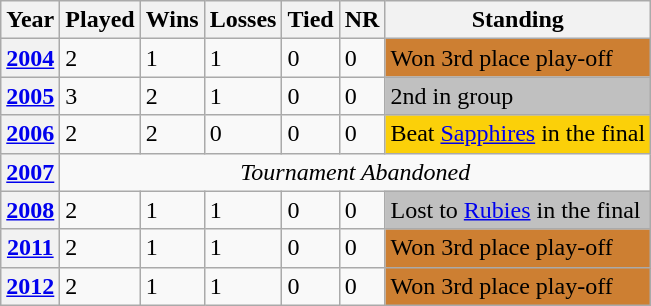<table class="wikitable">
<tr>
<th>Year</th>
<th>Played</th>
<th>Wins</th>
<th>Losses</th>
<th>Tied</th>
<th>NR</th>
<th>Standing</th>
</tr>
<tr>
<th><a href='#'>2004</a></th>
<td>2</td>
<td>1</td>
<td>1</td>
<td>0</td>
<td>0</td>
<td style="background:#CD7F32;">Won 3rd place play-off</td>
</tr>
<tr>
<th><a href='#'>2005</a></th>
<td>3</td>
<td>2</td>
<td>1</td>
<td>0</td>
<td>0</td>
<td style="background:silver;">2nd in group</td>
</tr>
<tr>
<th><a href='#'>2006</a></th>
<td>2</td>
<td>2</td>
<td>0</td>
<td>0</td>
<td>0</td>
<td style="background:#fbd009;">Beat <a href='#'>Sapphires</a> in the final</td>
</tr>
<tr>
<th><a href='#'>2007</a></th>
<td colspan=7 align=center><em>Tournament Abandoned</td>
</tr>
<tr>
<th><a href='#'>2008</a></th>
<td>2</td>
<td>1</td>
<td>1</td>
<td>0</td>
<td>0</td>
<td style="background:silver;">Lost to <a href='#'>Rubies</a> in the final</td>
</tr>
<tr>
<th><a href='#'>2011</a></th>
<td>2</td>
<td>1</td>
<td>1</td>
<td>0</td>
<td>0</td>
<td style="background:#CD7F32;">Won 3rd place play-off</td>
</tr>
<tr>
<th><a href='#'>2012</a></th>
<td>2</td>
<td>1</td>
<td>1</td>
<td>0</td>
<td>0</td>
<td style="background:#CD7F32;">Won 3rd place play-off</td>
</tr>
</table>
